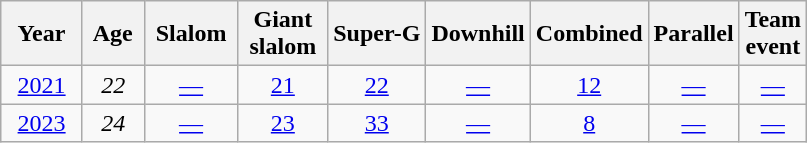<table class=wikitable style="text-align:center">
<tr>
<th>  Year  </th>
<th> Age </th>
<th> Slalom </th>
<th> Giant <br> slalom </th>
<th>Super-G</th>
<th>Downhill</th>
<th>Combined</th>
<th>Parallel</th>
<th>Team<br>event</th>
</tr>
<tr>
<td><a href='#'>2021</a></td>
<td><em>22</em></td>
<td><a href='#'>—</a></td>
<td><a href='#'>21</a></td>
<td><a href='#'>22</a></td>
<td><a href='#'>—</a></td>
<td><a href='#'>12</a></td>
<td><a href='#'>—</a></td>
<td><a href='#'>—</a></td>
</tr>
<tr>
<td><a href='#'>2023</a></td>
<td><em>24</em></td>
<td><a href='#'>—</a></td>
<td><a href='#'>23</a></td>
<td><a href='#'>33</a></td>
<td><a href='#'>—</a></td>
<td><a href='#'>8</a></td>
<td><a href='#'>—</a></td>
<td><a href='#'>—</a></td>
</tr>
</table>
